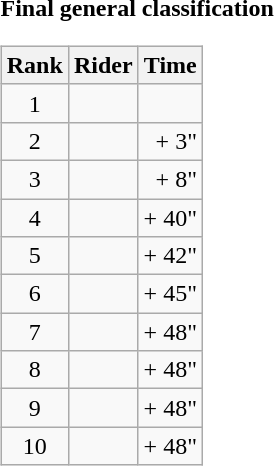<table>
<tr>
<td><strong>Final general classification</strong><br><table class="wikitable">
<tr>
<th scope="col">Rank</th>
<th scope="col">Rider</th>
<th scope="col">Time</th>
</tr>
<tr>
<td style="text-align:center;">1</td>
<td></td>
<td style="text-align:right;"></td>
</tr>
<tr>
<td style="text-align:center;">2</td>
<td></td>
<td style="text-align:right;">+ 3"</td>
</tr>
<tr>
<td style="text-align:center;">3</td>
<td></td>
<td style="text-align:right;">+ 8"</td>
</tr>
<tr>
<td style="text-align:center;">4</td>
<td></td>
<td style="text-align:right;">+ 40"</td>
</tr>
<tr>
<td style="text-align:center;">5</td>
<td></td>
<td style="text-align:right;">+ 42"</td>
</tr>
<tr>
<td style="text-align:center;">6</td>
<td></td>
<td style="text-align:right;">+ 45"</td>
</tr>
<tr>
<td style="text-align:center;">7</td>
<td></td>
<td style="text-align:right;">+ 48"</td>
</tr>
<tr>
<td style="text-align:center;">8</td>
<td></td>
<td style="text-align:right;">+ 48"</td>
</tr>
<tr>
<td style="text-align:center;">9</td>
<td></td>
<td style="text-align:right;">+ 48"</td>
</tr>
<tr>
<td style="text-align:center;">10</td>
<td></td>
<td style="text-align:right;">+ 48"</td>
</tr>
</table>
</td>
</tr>
</table>
